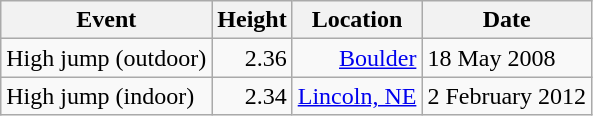<table class="wikitable" |]>
<tr>
<th>Event</th>
<th>Height</th>
<th>Location</th>
<th>Date</th>
</tr>
<tr>
<td>High jump (outdoor)</td>
<td align=right>2.36</td>
<td align=right><a href='#'>Boulder</a></td>
<td>18 May 2008</td>
</tr>
<tr>
<td>High jump (indoor)</td>
<td align=right>2.34</td>
<td align=right><a href='#'>Lincoln, NE</a></td>
<td>2 February 2012</td>
</tr>
</table>
